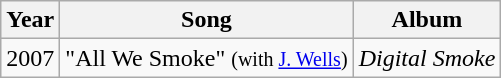<table class="wikitable">
<tr>
<th>Year</th>
<th>Song</th>
<th>Album</th>
</tr>
<tr>
<td style="text-align:center;">2007</td>
<td>"All We Smoke" <small>(with <a href='#'>J. Wells</a>)</small></td>
<td><em>Digital Smoke</em></td>
</tr>
</table>
